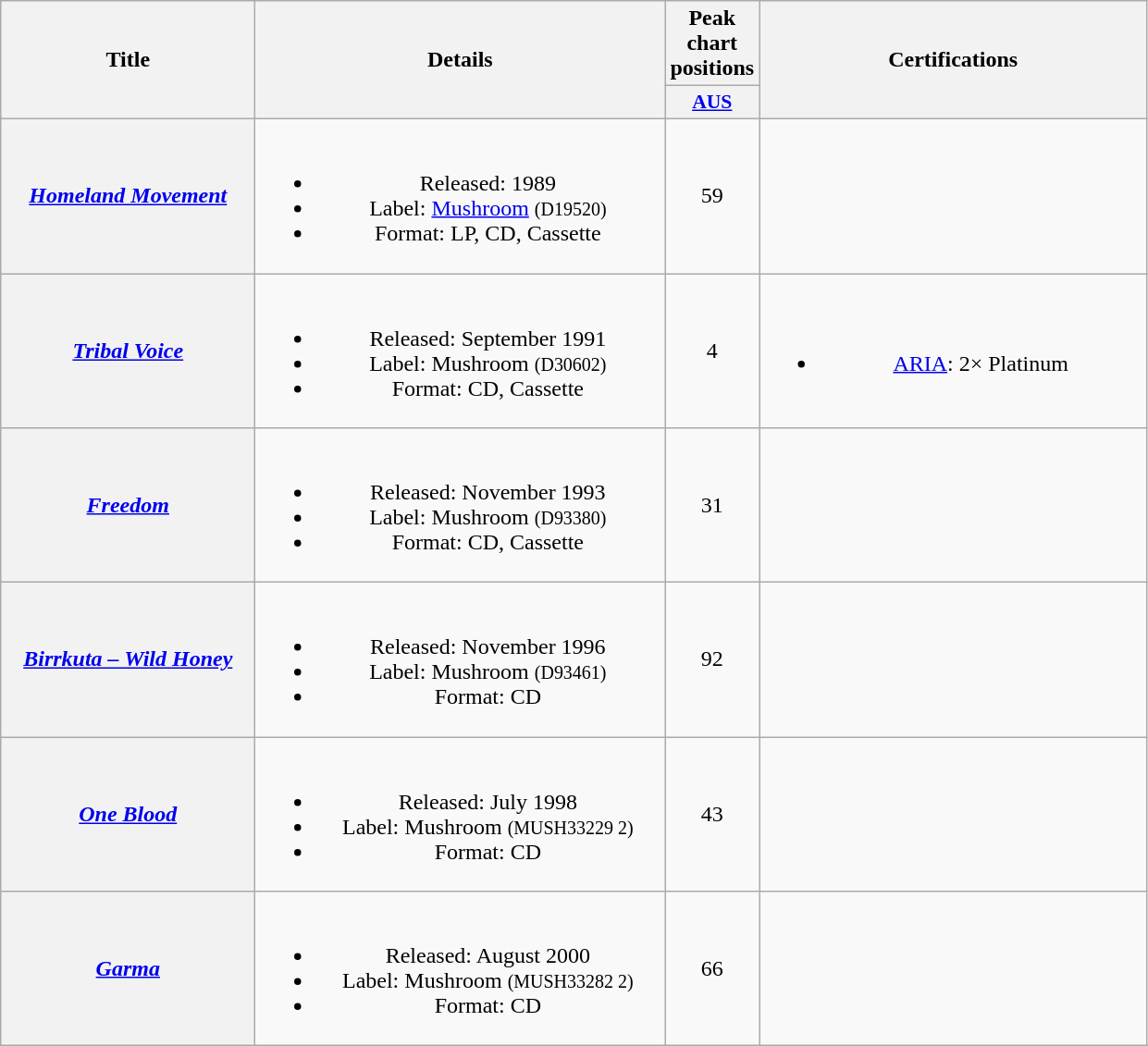<table class="wikitable plainrowheaders" style="text-align:center;" border="1">
<tr>
<th scope="col" rowspan="2" style="width:11em;">Title</th>
<th scope="col" rowspan="2" style="width:18em;">Details</th>
<th scope="col" colspan="1">Peak chart positions</th>
<th scope="col" rowspan="2" style="width:17em;">Certifications</th>
</tr>
<tr>
<th scope="col" style="width:3em;font-size:90%;"><a href='#'>AUS</a><br></th>
</tr>
<tr>
<th scope="row"><em><a href='#'>Homeland Movement</a></em></th>
<td><br><ul><li>Released: 1989</li><li>Label: <a href='#'>Mushroom</a> <small>(D19520)</small></li><li>Format: LP, CD, Cassette</li></ul></td>
<td>59</td>
<td></td>
</tr>
<tr>
<th scope="row"><em><a href='#'>Tribal Voice</a></em></th>
<td><br><ul><li>Released: September 1991</li><li>Label: Mushroom <small>(D30602)</small></li><li>Format: CD, Cassette</li></ul></td>
<td>4</td>
<td><br><ul><li><a href='#'>ARIA</a>: 2× Platinum</li></ul></td>
</tr>
<tr>
<th scope="row"><em><a href='#'>Freedom</a></em></th>
<td><br><ul><li>Released: November 1993</li><li>Label: Mushroom <small>(D93380)</small></li><li>Format: CD, Cassette</li></ul></td>
<td>31</td>
<td></td>
</tr>
<tr>
<th scope="row"><em><a href='#'>Birrkuta – Wild Honey</a></em></th>
<td><br><ul><li>Released: November 1996</li><li>Label: Mushroom <small>(D93461)</small></li><li>Format: CD</li></ul></td>
<td>92</td>
<td></td>
</tr>
<tr>
<th scope="row"><em><a href='#'>One Blood</a></em></th>
<td><br><ul><li>Released: July 1998</li><li>Label: Mushroom <small>(MUSH33229 2)</small></li><li>Format: CD</li></ul></td>
<td>43</td>
<td></td>
</tr>
<tr>
<th scope="row"><em><a href='#'>Garma</a></em></th>
<td><br><ul><li>Released: August 2000</li><li>Label: Mushroom <small>(MUSH33282 2)</small></li><li>Format: CD</li></ul></td>
<td>66</td>
<td></td>
</tr>
</table>
